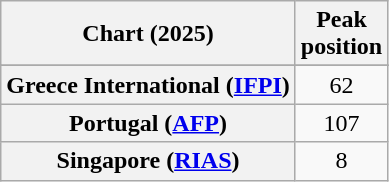<table class="wikitable plainrowheaders sortable" style="text-align:center">
<tr>
<th scope="col">Chart (2025)</th>
<th scope="col">Peak<br>position</th>
</tr>
<tr>
</tr>
<tr>
</tr>
<tr>
<th scope="row">Greece International (<a href='#'>IFPI</a>)</th>
<td>62</td>
</tr>
<tr>
<th scope="row">Portugal (<a href='#'>AFP</a>)</th>
<td>107</td>
</tr>
<tr>
<th scope="row">Singapore (<a href='#'>RIAS</a>)</th>
<td>8</td>
</tr>
</table>
